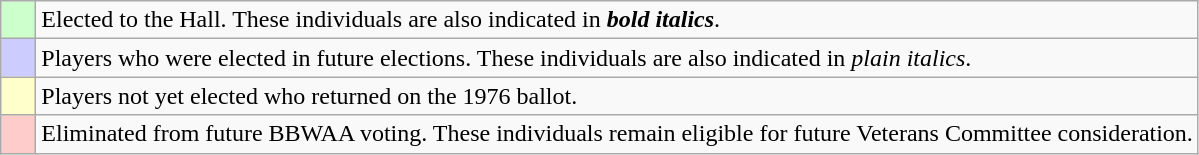<table class="wikitable">
<tr>
<td bgcolor="#ccffcc">    </td>
<td>Elected to the Hall. These individuals are also indicated in <strong><em>bold italics</em></strong>.</td>
</tr>
<tr>
<td bgcolor="#ccccff">    </td>
<td>Players who were elected in future elections. These individuals are also indicated in <em>plain italics</em>.</td>
</tr>
<tr>
<td bgcolor="#ffffcc">    </td>
<td>Players not yet elected who returned on the 1976 ballot.</td>
</tr>
<tr>
<td bgcolor="#ffcccc">    </td>
<td>Eliminated from future BBWAA voting. These individuals remain eligible for future Veterans Committee consideration.</td>
</tr>
</table>
